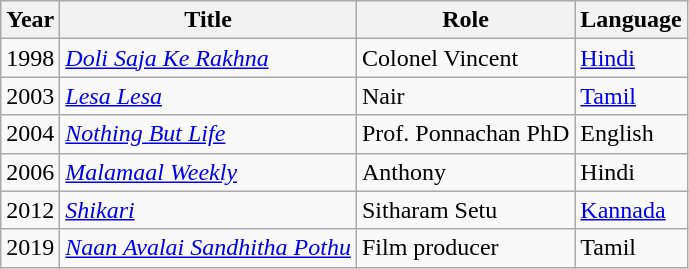<table class="wikitable">
<tr>
<th>Year</th>
<th>Title</th>
<th>Role</th>
<th>Language</th>
</tr>
<tr>
<td>1998</td>
<td><em><a href='#'>Doli Saja Ke Rakhna</a></em></td>
<td>Colonel Vincent</td>
<td><a href='#'>Hindi</a></td>
</tr>
<tr>
<td>2003</td>
<td><em><a href='#'>Lesa Lesa</a></em></td>
<td>Nair</td>
<td><a href='#'>Tamil</a></td>
</tr>
<tr>
<td>2004</td>
<td><em><a href='#'>Nothing But Life</a></em></td>
<td>Prof. Ponnachan PhD</td>
<td>English</td>
</tr>
<tr>
<td>2006</td>
<td><em><a href='#'>Malamaal Weekly</a></em></td>
<td>Anthony</td>
<td>Hindi</td>
</tr>
<tr>
<td>2012</td>
<td><em><a href='#'>Shikari</a></em></td>
<td>Sitharam Setu</td>
<td><a href='#'>Kannada</a></td>
</tr>
<tr>
<td>2019</td>
<td><em><a href='#'>Naan Avalai Sandhitha Pothu</a></em></td>
<td>Film producer</td>
<td>Tamil</td>
</tr>
</table>
